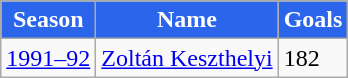<table class="wikitable">
<tr>
<th style="color:#FFFFFF; background:#2B65EC">Season</th>
<th style="color:#FFFFFF; background:#2B65EC">Name</th>
<th style="color:#FFFFFF; background:#2B65EC">Goals</th>
</tr>
<tr>
<td><a href='#'>1991–92</a></td>
<td> <a href='#'>Zoltán Keszthelyi</a></td>
<td>182</td>
</tr>
</table>
